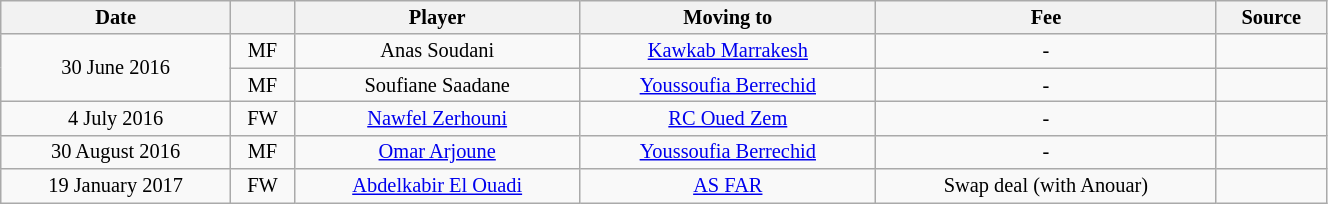<table class="wikitable sortable" style="width:70%; text-align:center; font-size:85%; text-align:centre;">
<tr>
<th>Date</th>
<th></th>
<th>Player</th>
<th>Moving to</th>
<th>Fee</th>
<th>Source</th>
</tr>
<tr>
<td rowspan="2">30 June 2016</td>
<td>MF</td>
<td> Anas Soudani</td>
<td><a href='#'>Kawkab Marrakesh</a></td>
<td>-</td>
<td></td>
</tr>
<tr>
<td>MF</td>
<td> Soufiane Saadane</td>
<td><a href='#'>Youssoufia Berrechid</a></td>
<td>-</td>
<td></td>
</tr>
<tr>
<td>4 July 2016</td>
<td>FW</td>
<td> <a href='#'>Nawfel Zerhouni</a></td>
<td><a href='#'>RC Oued Zem</a></td>
<td>-</td>
<td></td>
</tr>
<tr>
<td>30 August 2016</td>
<td>MF</td>
<td> <a href='#'>Omar Arjoune</a></td>
<td><a href='#'>Youssoufia Berrechid</a></td>
<td>-</td>
<td></td>
</tr>
<tr>
<td>19 January 2017</td>
<td>FW</td>
<td> <a href='#'>Abdelkabir El Ouadi</a></td>
<td><a href='#'>AS FAR</a></td>
<td>Swap deal (with Anouar)</td>
<td></td>
</tr>
</table>
